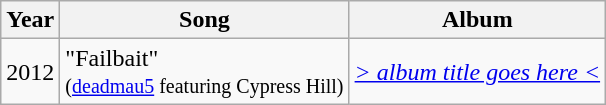<table class="wikitable">
<tr>
<th>Year</th>
<th>Song</th>
<th>Album</th>
</tr>
<tr>
<td align="center">2012</td>
<td>"Failbait"<br><small>(<a href='#'>deadmau5</a> featuring Cypress Hill)</small></td>
<td><em><a href='#'>> album title goes here <</a></em></td>
</tr>
</table>
